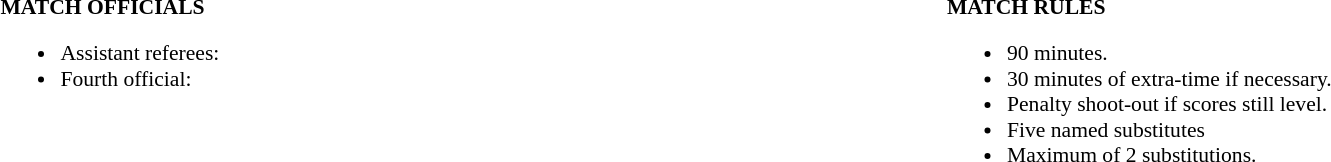<table width=100% style="font-size: 90%">
<tr>
<td width=50% valign=top><br><strong>MATCH OFFICIALS</strong><ul><li>Assistant referees:</li><li>Fourth official:</li></ul></td>
<td width=50% valign=top><br><strong>MATCH RULES</strong><ul><li>90 minutes.</li><li>30 minutes of extra-time if necessary.</li><li>Penalty shoot-out if scores still level.</li><li>Five named substitutes</li><li>Maximum of 2 substitutions.</li></ul></td>
</tr>
</table>
